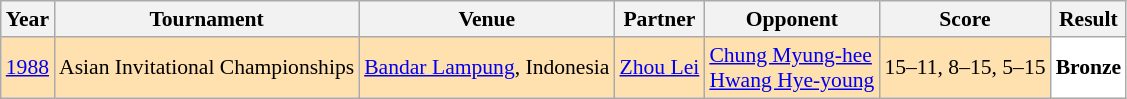<table class="sortable wikitable" style="font-size: 90%;">
<tr>
<th>Year</th>
<th>Tournament</th>
<th>Venue</th>
<th>Partner</th>
<th>Opponent</th>
<th>Score</th>
<th>Result</th>
</tr>
<tr style="background:#FFE0AF">
<td align="center"><a href='#'>1988</a></td>
<td align="center">Asian Invitational Championships</td>
<td align="left"><a href='#'>Bandar Lampung</a>, Indonesia</td>
<td align="left"> <a href='#'>Zhou Lei</a></td>
<td align="left"> <a href='#'>Chung Myung-hee</a><br> <a href='#'>Hwang Hye-young</a></td>
<td align="left">15–11, 8–15, 5–15</td>
<td style="text-align:left; background:white"> <strong>Bronze</strong></td>
</tr>
</table>
